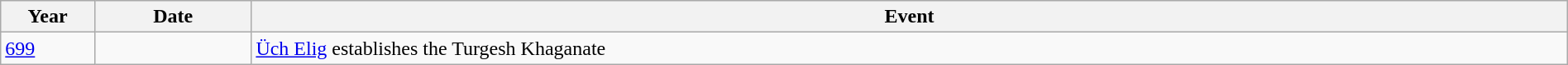<table class="wikitable" width="100%">
<tr>
<th style="width:6%">Year</th>
<th style="width:10%">Date</th>
<th>Event</th>
</tr>
<tr>
<td><a href='#'>699</a></td>
<td></td>
<td><a href='#'>Üch Elig</a> establishes the Turgesh Khaganate</td>
</tr>
</table>
